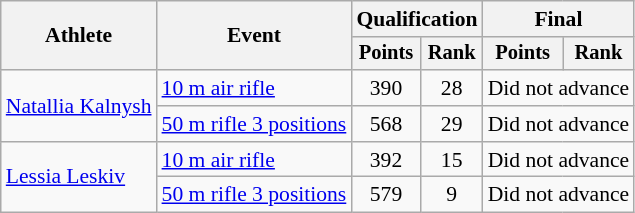<table class="wikitable" style="font-size:90%">
<tr>
<th rowspan="2">Athlete</th>
<th rowspan="2">Event</th>
<th colspan=2>Qualification</th>
<th colspan=2>Final</th>
</tr>
<tr style="font-size:95%">
<th>Points</th>
<th>Rank</th>
<th>Points</th>
<th>Rank</th>
</tr>
<tr align=center>
<td align=left rowspan=2><a href='#'>Natallia Kalnysh</a></td>
<td align=left><a href='#'>10 m air rifle</a></td>
<td>390</td>
<td>28</td>
<td colspan=2>Did not advance</td>
</tr>
<tr align=center>
<td align=left><a href='#'>50 m rifle 3 positions</a></td>
<td>568</td>
<td>29</td>
<td colspan=2>Did not advance</td>
</tr>
<tr align=center>
<td align=left rowspan=2><a href='#'>Lessia Leskiv</a></td>
<td align=left><a href='#'>10 m air rifle</a></td>
<td>392</td>
<td>15</td>
<td colspan=2>Did not advance</td>
</tr>
<tr align=center>
<td align=left><a href='#'>50 m rifle 3 positions</a></td>
<td>579</td>
<td>9</td>
<td colspan=2>Did not advance</td>
</tr>
</table>
